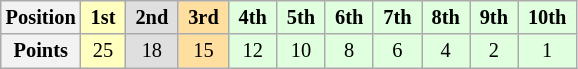<table class="wikitable" style="font-size:85%; text-align:center">
<tr>
<th>Position</th>
<td style="background:#ffffbf;"> <strong>1st</strong> </td>
<td style="background:#dfdfdf;"> <strong>2nd</strong> </td>
<td style="background:#ffdf9f;"> <strong>3rd</strong> </td>
<td style="background:#dfffdf;"> <strong>4th</strong> </td>
<td style="background:#dfffdf;"> <strong>5th</strong> </td>
<td style="background:#dfffdf;"> <strong>6th</strong> </td>
<td style="background:#dfffdf;"> <strong>7th</strong> </td>
<td style="background:#dfffdf;"> <strong>8th</strong> </td>
<td style="background:#dfffdf;"> <strong>9th</strong> </td>
<td style="background:#dfffdf;"> <strong>10th</strong> </td>
</tr>
<tr>
<th>Points</th>
<td style="background:#ffffbf;">25</td>
<td style="background:#dfdfdf;">18</td>
<td style="background:#ffdf9f;">15</td>
<td style="background:#dfffdf;">12</td>
<td style="background:#dfffdf;">10</td>
<td style="background:#dfffdf;">8</td>
<td style="background:#dfffdf;">6</td>
<td style="background:#dfffdf;">4</td>
<td style="background:#dfffdf;">2</td>
<td style="background:#dfffdf;">1</td>
</tr>
</table>
